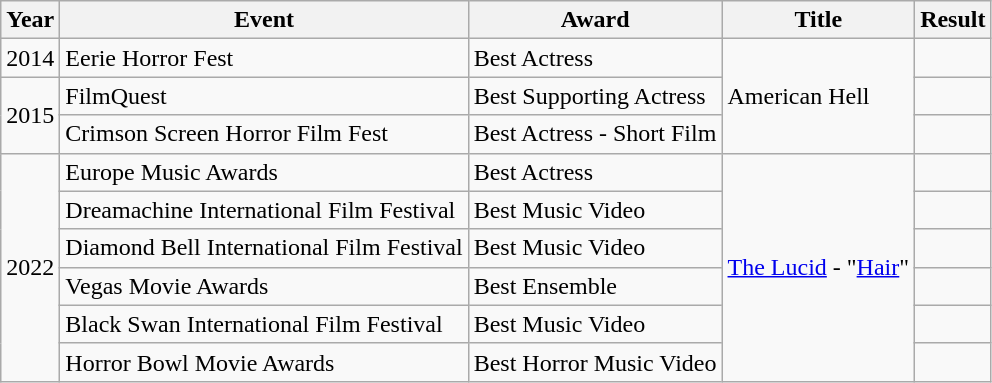<table class="wikitable sortable">
<tr>
<th>Year</th>
<th>Event</th>
<th>Award</th>
<th>Title</th>
<th>Result</th>
</tr>
<tr>
<td>2014</td>
<td>Eerie Horror Fest</td>
<td>Best Actress</td>
<td rowspan="3">American Hell</td>
<td></td>
</tr>
<tr>
<td rowspan="2">2015</td>
<td>FilmQuest</td>
<td>Best Supporting Actress</td>
<td></td>
</tr>
<tr>
<td>Crimson Screen Horror Film Fest</td>
<td>Best Actress - Short Film</td>
<td></td>
</tr>
<tr>
<td rowspan="6">2022</td>
<td>Europe Music Awards</td>
<td>Best Actress</td>
<td rowspan="6"><a href='#'>The Lucid</a> - "<a href='#'>Hair</a>"</td>
<td></td>
</tr>
<tr>
<td>Dreamachine International Film Festival</td>
<td>Best Music Video</td>
<td></td>
</tr>
<tr>
<td>Diamond Bell International Film Festival</td>
<td>Best Music Video</td>
<td></td>
</tr>
<tr>
<td>Vegas Movie Awards</td>
<td>Best Ensemble</td>
<td></td>
</tr>
<tr>
<td>Black Swan International Film Festival</td>
<td>Best Music Video</td>
<td></td>
</tr>
<tr>
<td>Horror Bowl Movie Awards</td>
<td>Best Horror Music Video</td>
<td></td>
</tr>
</table>
